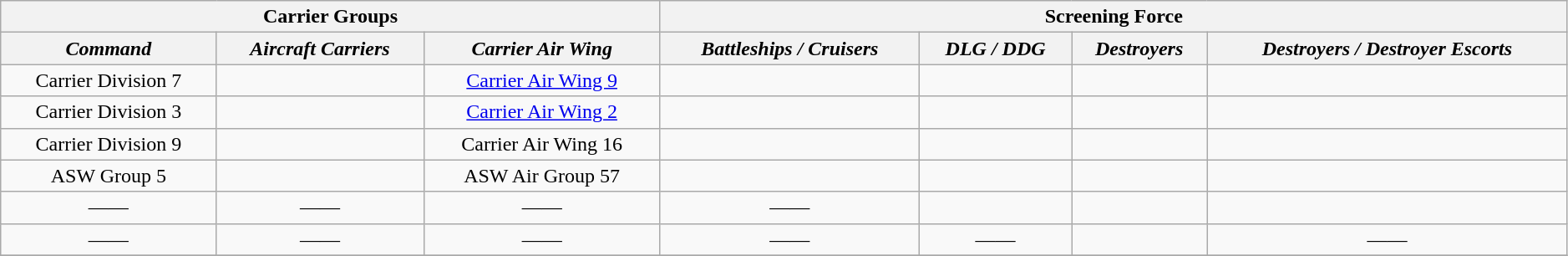<table class="wikitable" style="text-align:center" width=99%>
<tr>
<th colspan="3" align="center">Carrier Groups</th>
<th colspan="4" align="center">Screening Force</th>
</tr>
<tr>
<th align="center"><em>Command</em></th>
<th align="center"><em>Aircraft Carriers</em></th>
<th align="center"><em>Carrier Air Wing</em></th>
<th align="center"><em>Battleships / Cruisers</em></th>
<th align="center"><em>DLG / DDG</em></th>
<th align="center"><em>Destroyers</em></th>
<th align="center"><em>Destroyers / Destroyer Escorts</em></th>
</tr>
<tr>
<td>Carrier Division 7</td>
<td></td>
<td><a href='#'>Carrier Air Wing 9</a></td>
<td></td>
<td></td>
<td></td>
<td></td>
</tr>
<tr>
<td>Carrier Division 3</td>
<td></td>
<td><a href='#'>Carrier Air Wing 2</a></td>
<td></td>
<td></td>
<td></td>
<td></td>
</tr>
<tr>
<td>Carrier Division 9</td>
<td></td>
<td>Carrier Air Wing 16</td>
<td></td>
<td></td>
<td></td>
<td></td>
</tr>
<tr>
<td>ASW Group 5</td>
<td></td>
<td>ASW Air Group 57</td>
<td></td>
<td></td>
<td></td>
<td></td>
</tr>
<tr>
<td>——</td>
<td>——</td>
<td>——</td>
<td>——</td>
<td></td>
<td></td>
<td></td>
</tr>
<tr>
<td>——</td>
<td>——</td>
<td>——</td>
<td>——</td>
<td>——</td>
<td></td>
<td>——</td>
</tr>
<tr>
</tr>
</table>
